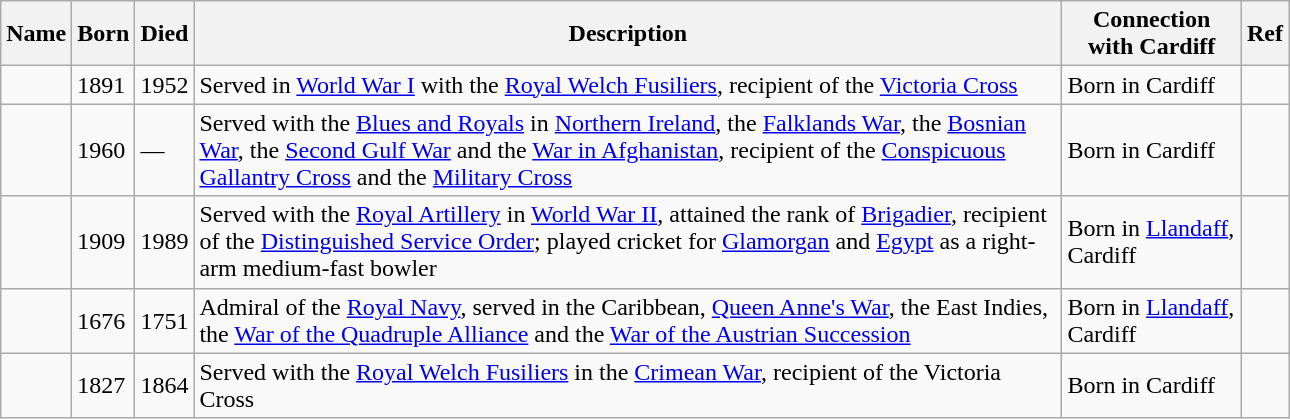<table class="sortable wikitable" style="text-align: left; width: 68%;">
<tr>
<th scope="col">Name</th>
<th scope="col">Born</th>
<th scope="col">Died</th>
<th scope="col">Description</th>
<th scope="col">Connection with Cardiff</th>
<th scope="col"><abbr>Ref</abbr></th>
</tr>
<tr>
<td></td>
<td>1891</td>
<td>1952</td>
<td>Served in <a href='#'>World War I</a> with the <a href='#'>Royal Welch Fusiliers</a>, recipient of the <a href='#'>Victoria Cross</a></td>
<td>Born in Cardiff</td>
<td></td>
</tr>
<tr>
<td></td>
<td>1960</td>
<td>—</td>
<td>Served with the <a href='#'>Blues and Royals</a> in <a href='#'>Northern Ireland</a>, the <a href='#'>Falklands War</a>, the <a href='#'>Bosnian War</a>, the <a href='#'>Second Gulf War</a> and the <a href='#'>War in Afghanistan</a>, recipient of the <a href='#'>Conspicuous Gallantry Cross</a> and the <a href='#'>Military Cross</a></td>
<td>Born in Cardiff</td>
<td></td>
</tr>
<tr>
<td></td>
<td>1909</td>
<td>1989</td>
<td>Served with the <a href='#'>Royal Artillery</a> in <a href='#'>World War II</a>, attained the rank of <a href='#'>Brigadier</a>, recipient of the <a href='#'>Distinguished Service Order</a>; played cricket for <a href='#'>Glamorgan</a> and <a href='#'>Egypt</a> as a right-arm medium-fast bowler</td>
<td>Born in <a href='#'>Llandaff</a>, Cardiff</td>
<td></td>
</tr>
<tr>
<td></td>
<td>1676</td>
<td>1751</td>
<td>Admiral of the <a href='#'>Royal Navy</a>, served in the Caribbean, <a href='#'>Queen Anne's War</a>, the East Indies, the <a href='#'>War of the Quadruple Alliance</a> and the <a href='#'>War of the Austrian Succession</a></td>
<td>Born in <a href='#'>Llandaff</a>, Cardiff</td>
<td></td>
</tr>
<tr>
<td></td>
<td>1827</td>
<td>1864</td>
<td>Served with the <a href='#'>Royal Welch Fusiliers</a> in the <a href='#'>Crimean War</a>, recipient of the Victoria Cross</td>
<td>Born in Cardiff</td>
<td></td>
</tr>
</table>
